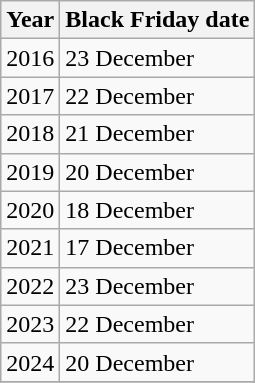<table class="wikitable">
<tr>
<th>Year</th>
<th>Black Friday date</th>
</tr>
<tr>
<td>2016</td>
<td>23 December</td>
</tr>
<tr>
<td>2017</td>
<td>22 December</td>
</tr>
<tr>
<td>2018</td>
<td>21 December</td>
</tr>
<tr>
<td>2019</td>
<td>20 December</td>
</tr>
<tr>
<td>2020</td>
<td>18 December</td>
</tr>
<tr>
<td>2021</td>
<td>17 December</td>
</tr>
<tr>
<td>2022</td>
<td>23 December</td>
</tr>
<tr>
<td>2023</td>
<td>22 December</td>
</tr>
<tr>
<td>2024</td>
<td>20 December</td>
</tr>
<tr>
</tr>
</table>
